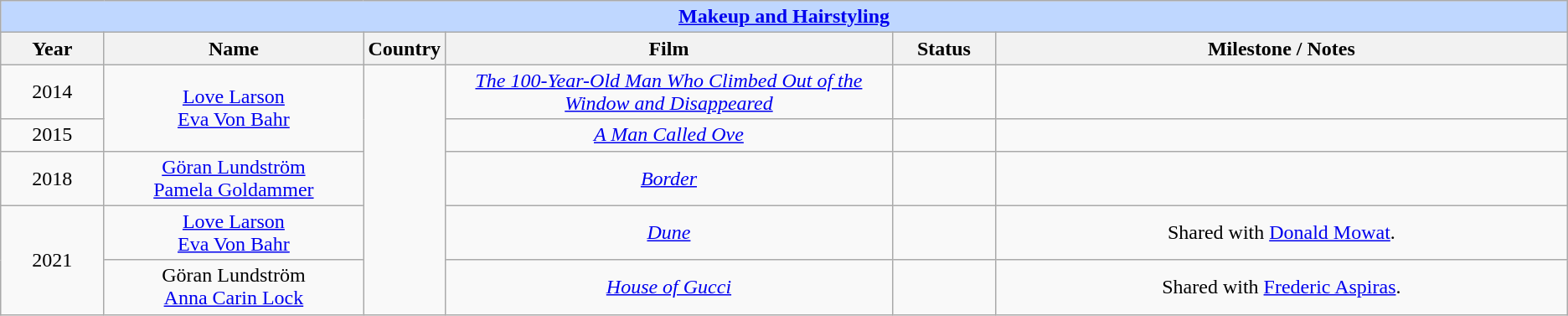<table class="wikitable" style="text-align: center">
<tr ---- bgcolor="#bfd7ff">
<td colspan=6 align=center><strong><a href='#'>Makeup and Hairstyling</a></strong></td>
</tr>
<tr ---- bgcolor="#ebf5ff">
<th width="75">Year</th>
<th width="200">Name</th>
<th width="50">Country</th>
<th width="350">Film</th>
<th width="75">Status</th>
<th width="450">Milestone / Notes</th>
</tr>
<tr>
<td style="text-align: center">2014</td>
<td rowspan=2><a href='#'>Love Larson</a><br><a href='#'>Eva Von Bahr</a></td>
<td rowspan="5" style="text-align: center"></td>
<td><em><a href='#'>The 100-Year-Old Man Who Climbed Out of the Window and Disappeared</a></em></td>
<td></td>
<td></td>
</tr>
<tr>
<td style="text-align: center">2015</td>
<td><em><a href='#'>A Man Called Ove</a></em></td>
<td></td>
<td></td>
</tr>
<tr>
<td style="text-align: center">2018</td>
<td><a href='#'>Göran Lundström</a><br><a href='#'>Pamela Goldammer</a></td>
<td><em><a href='#'>Border</a></em></td>
<td></td>
<td></td>
</tr>
<tr>
<td rowspan="2">2021</td>
<td><a href='#'>Love Larson</a><br><a href='#'>Eva Von Bahr</a></td>
<td><em><a href='#'>Dune</a></em></td>
<td></td>
<td>Shared with <a href='#'>Donald Mowat</a>.</td>
</tr>
<tr>
<td>Göran Lundström<br><a href='#'>Anna Carin Lock</a></td>
<td><em><a href='#'>House of Gucci</a></em></td>
<td></td>
<td>Shared with <a href='#'>Frederic Aspiras</a>.</td>
</tr>
</table>
